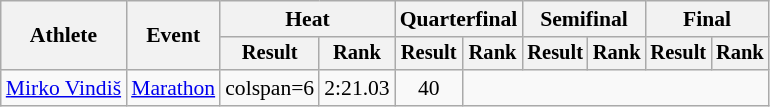<table class="wikitable" style="font-size:90%">
<tr>
<th rowspan="2">Athlete</th>
<th rowspan="2">Event</th>
<th colspan="2">Heat</th>
<th colspan="2">Quarterfinal</th>
<th colspan="2">Semifinal</th>
<th colspan="2">Final</th>
</tr>
<tr style="font-size:95%">
<th>Result</th>
<th>Rank</th>
<th>Result</th>
<th>Rank</th>
<th>Result</th>
<th>Rank</th>
<th>Result</th>
<th>Rank</th>
</tr>
<tr align=center>
<td align=left><a href='#'>Mirko Vindiš</a></td>
<td align=left><a href='#'>Marathon</a></td>
<td>colspan=6 </td>
<td>2:21.03</td>
<td>40</td>
</tr>
</table>
